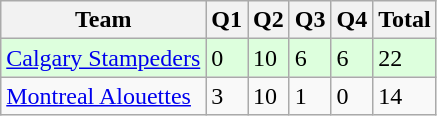<table class="wikitable">
<tr>
<th>Team</th>
<th>Q1</th>
<th>Q2</th>
<th>Q3</th>
<th>Q4</th>
<th>Total</th>
</tr>
<tr style="background:#dfd;">
<td><a href='#'>Calgary Stampeders</a></td>
<td>0</td>
<td>10</td>
<td>6</td>
<td>6</td>
<td>22</td>
</tr>
<tr>
<td><a href='#'>Montreal Alouettes</a></td>
<td>3</td>
<td>10</td>
<td>1</td>
<td>0</td>
<td>14</td>
</tr>
</table>
